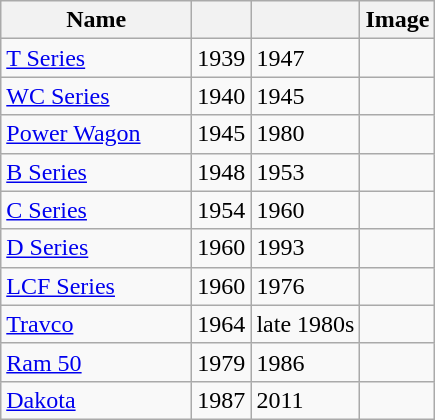<table class="wikitable sortable">
<tr>
<th width=120px>Name</th>
<th width=px></th>
<th width=px></th>
<th width=px>Image</th>
</tr>
<tr>
<td><a href='#'>T Series</a></td>
<td>1939</td>
<td>1947</td>
<td></td>
</tr>
<tr>
<td><a href='#'>WC Series</a> </td>
<td>1940</td>
<td>1945</td>
<td></td>
</tr>
<tr>
<td><a href='#'>Power Wagon</a></td>
<td>1945</td>
<td>1980</td>
<td></td>
</tr>
<tr>
<td><a href='#'>B Series</a></td>
<td>1948</td>
<td>1953</td>
<td></td>
</tr>
<tr>
<td><a href='#'>C Series</a></td>
<td>1954</td>
<td>1960</td>
<td></td>
</tr>
<tr>
<td><a href='#'>D Series</a></td>
<td>1960</td>
<td>1993</td>
<td></td>
</tr>
<tr>
<td><a href='#'>LCF Series</a></td>
<td>1960</td>
<td>1976</td>
<td></td>
</tr>
<tr>
<td><a href='#'>Travco</a> </td>
<td>1964</td>
<td>late 1980s</td>
<td></td>
</tr>
<tr>
<td><a href='#'>Ram 50</a></td>
<td>1979</td>
<td>1986</td>
<td></td>
</tr>
<tr>
<td><a href='#'>Dakota</a></td>
<td>1987</td>
<td>2011</td>
<td></td>
</tr>
</table>
